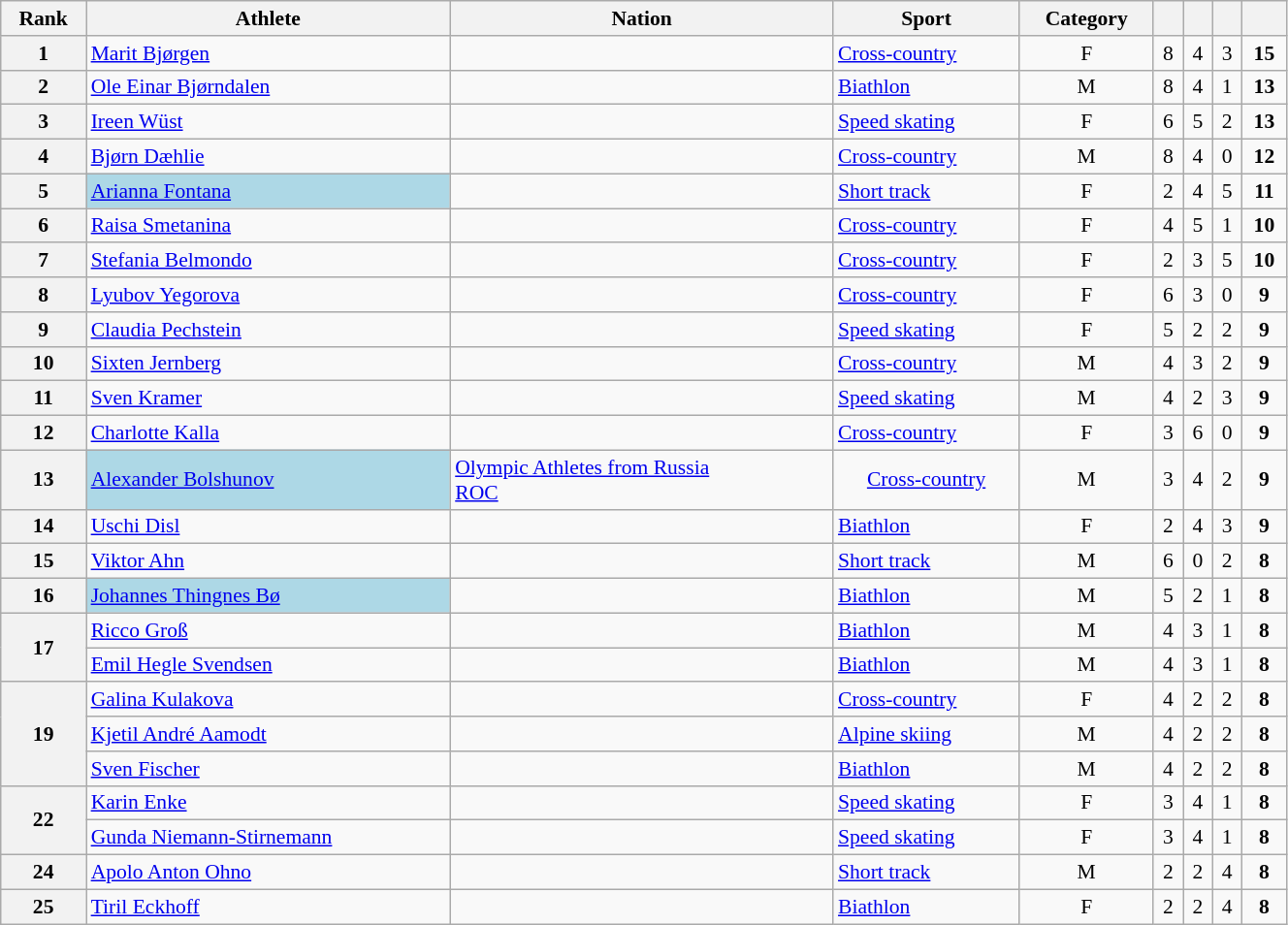<table class="wikitable sortable" width=70% style="font-size:90%; text-align:center;">
<tr>
<th>Rank</th>
<th>Athlete</th>
<th>Nation</th>
<th>Sport</th>
<th>Category</th>
<th></th>
<th></th>
<th></th>
<th></th>
</tr>
<tr>
<th>1</th>
<td align=left><a href='#'>Marit Bjørgen</a></td>
<td align=left></td>
<td align="left"><a href='#'>Cross-country</a></td>
<td>F</td>
<td>8</td>
<td>4</td>
<td>3</td>
<td><strong>15</strong></td>
</tr>
<tr>
<th>2</th>
<td align=left><a href='#'>Ole Einar Bjørndalen</a></td>
<td align=left></td>
<td align=left><a href='#'>Biathlon</a></td>
<td>M</td>
<td>8</td>
<td>4</td>
<td>1</td>
<td><strong>13</strong></td>
</tr>
<tr>
<th>3</th>
<td align=left><a href='#'>Ireen Wüst</a></td>
<td align=left></td>
<td align="left"><a href='#'>Speed skating</a></td>
<td>F</td>
<td>6</td>
<td>5</td>
<td>2</td>
<td><strong>13</strong></td>
</tr>
<tr>
<th>4</th>
<td align=left><a href='#'>Bjørn Dæhlie</a></td>
<td align=left></td>
<td align=left><a href='#'>Cross-country</a></td>
<td>M</td>
<td>8</td>
<td>4</td>
<td>0</td>
<td><strong>12</strong></td>
</tr>
<tr>
<th>5</th>
<td align=left bgcolor=lightblue><a href='#'>Arianna Fontana</a></td>
<td align=left></td>
<td align=left><a href='#'>Short track</a></td>
<td>F</td>
<td>2</td>
<td>4</td>
<td>5</td>
<td><strong>11</strong></td>
</tr>
<tr>
<th>6</th>
<td align="left"><a href='#'>Raisa Smetanina</a></td>
<td align="left"><br></td>
<td align="left"><a href='#'>Cross-country</a></td>
<td>F</td>
<td>4</td>
<td>5</td>
<td>1</td>
<td><strong>10</strong></td>
</tr>
<tr>
<th>7</th>
<td align="left"><a href='#'>Stefania Belmondo</a></td>
<td align="left"></td>
<td align="left"><a href='#'>Cross-country</a></td>
<td>F</td>
<td>2</td>
<td>3</td>
<td>5</td>
<td><strong>10</strong></td>
</tr>
<tr>
<th>8</th>
<td align="left"><a href='#'>Lyubov Yegorova</a></td>
<td align="left"><br></td>
<td align="left"><a href='#'>Cross-country</a></td>
<td>F</td>
<td>6</td>
<td>3</td>
<td>0</td>
<td><strong>9</strong></td>
</tr>
<tr>
<th>9</th>
<td align="left"><a href='#'>Claudia Pechstein</a></td>
<td align="left"></td>
<td align="left"><a href='#'>Speed skating</a></td>
<td>F</td>
<td>5</td>
<td>2</td>
<td>2</td>
<td><strong>9</strong></td>
</tr>
<tr>
<th>10</th>
<td align=left><a href='#'>Sixten Jernberg</a></td>
<td align=left></td>
<td align=left><a href='#'>Cross-country</a></td>
<td>M</td>
<td>4</td>
<td>3</td>
<td>2</td>
<td><strong>9</strong></td>
</tr>
<tr>
<th>11</th>
<td align=left><a href='#'>Sven Kramer</a></td>
<td align=left></td>
<td align=left><a href='#'>Speed skating</a></td>
<td>M</td>
<td>4</td>
<td>2</td>
<td>3</td>
<td><strong>9</strong></td>
</tr>
<tr>
<th>12</th>
<td align=left><a href='#'>Charlotte Kalla</a></td>
<td align=left></td>
<td align=left><a href='#'>Cross-country</a></td>
<td>F</td>
<td>3</td>
<td>6</td>
<td>0</td>
<td><strong>9</strong></td>
</tr>
<tr>
<th>13</th>
<td align=left bgcolor=lightblue><a href='#'>Alexander Bolshunov</a></td>
<td align=left> <a href='#'>Olympic Athletes from Russia</a> <br> <a href='#'>ROC</a></td>
<td><a href='#'>Cross-country</a></td>
<td>M</td>
<td>3</td>
<td>4</td>
<td>2</td>
<td><strong>9</strong></td>
</tr>
<tr>
<th>14</th>
<td align="left"><a href='#'>Uschi Disl</a></td>
<td align="left"></td>
<td align="left"><a href='#'>Biathlon</a></td>
<td>F</td>
<td>2</td>
<td>4</td>
<td>3</td>
<td><strong>9</strong></td>
</tr>
<tr>
<th>15</th>
<td align="left"><a href='#'>Viktor Ahn</a></td>
<td align="left"><br></td>
<td align="left"><a href='#'>Short track</a></td>
<td>M</td>
<td>6</td>
<td>0</td>
<td>2</td>
<td><strong>8</strong></td>
</tr>
<tr>
<th>16</th>
<td align="left" bgcolor="lightblue"><a href='#'>Johannes Thingnes Bø</a></td>
<td align="left"></td>
<td align="left"><a href='#'>Biathlon</a></td>
<td>M</td>
<td>5</td>
<td>2</td>
<td>1</td>
<td><strong>8</strong></td>
</tr>
<tr>
<th rowspan="2">17</th>
<td align="left"><a href='#'>Ricco Groß</a></td>
<td align="left"></td>
<td align="left"><a href='#'>Biathlon</a></td>
<td>M</td>
<td>4</td>
<td>3</td>
<td>1</td>
<td><strong>8</strong></td>
</tr>
<tr>
<td align=left><a href='#'>Emil Hegle Svendsen</a></td>
<td align=left></td>
<td align=left><a href='#'>Biathlon</a></td>
<td>M</td>
<td>4</td>
<td>3</td>
<td>1</td>
<td><strong>8</strong></td>
</tr>
<tr>
<th rowspan=3>19</th>
<td align=left><a href='#'>Galina Kulakova</a></td>
<td align=left></td>
<td align=left><a href='#'>Cross-country</a></td>
<td>F</td>
<td>4</td>
<td>2</td>
<td>2</td>
<td><strong>8</strong></td>
</tr>
<tr>
<td align=left><a href='#'>Kjetil André Aamodt</a></td>
<td align=left></td>
<td align=left><a href='#'>Alpine skiing</a></td>
<td>M</td>
<td>4</td>
<td>2</td>
<td>2</td>
<td><strong>8</strong></td>
</tr>
<tr>
<td align=left><a href='#'>Sven Fischer</a></td>
<td align=left></td>
<td align=left><a href='#'>Biathlon</a></td>
<td>M</td>
<td>4</td>
<td>2</td>
<td>2</td>
<td><strong>8</strong></td>
</tr>
<tr>
<th rowspan=2>22</th>
<td align=left><a href='#'>Karin Enke</a></td>
<td align=left></td>
<td align=left><a href='#'>Speed skating</a></td>
<td>F</td>
<td>3</td>
<td>4</td>
<td>1</td>
<td><strong>8</strong></td>
</tr>
<tr>
<td align=left><a href='#'>Gunda Niemann-Stirnemann</a></td>
<td align=left></td>
<td align=left><a href='#'>Speed skating</a></td>
<td>F</td>
<td>3</td>
<td>4</td>
<td>1</td>
<td><strong>8</strong></td>
</tr>
<tr>
<th>24</th>
<td align=left><a href='#'>Apolo Anton Ohno</a></td>
<td align=left></td>
<td align=left><a href='#'>Short track</a></td>
<td>M</td>
<td>2</td>
<td>2</td>
<td>4</td>
<td><strong>8</strong></td>
</tr>
<tr>
<th>25</th>
<td align=left><a href='#'>Tiril Eckhoff</a></td>
<td align=left></td>
<td align=left><a href='#'>Biathlon</a></td>
<td>F</td>
<td>2</td>
<td>2</td>
<td>4</td>
<td><strong>8</strong></td>
</tr>
</table>
